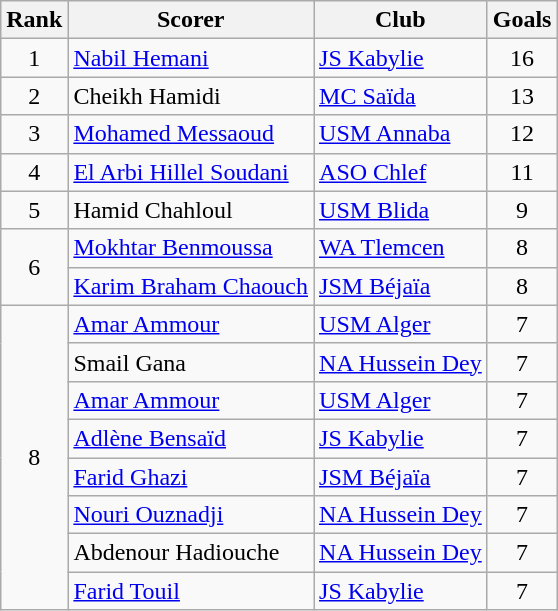<table class="wikitable" style="text-align:center">
<tr>
<th>Rank</th>
<th>Scorer</th>
<th>Club</th>
<th>Goals</th>
</tr>
<tr>
<td>1</td>
<td align="left"> <a href='#'>Nabil Hemani</a></td>
<td align="left"><a href='#'>JS Kabylie</a></td>
<td>16</td>
</tr>
<tr>
<td>2</td>
<td align="left"> Cheikh Hamidi</td>
<td align="left"><a href='#'>MC Saïda</a></td>
<td>13</td>
</tr>
<tr>
<td>3</td>
<td align="left"> <a href='#'>Mohamed Messaoud</a></td>
<td align="left"><a href='#'>USM Annaba</a></td>
<td>12</td>
</tr>
<tr>
<td>4</td>
<td align="left"> <a href='#'>El Arbi Hillel Soudani</a></td>
<td align="left"><a href='#'>ASO Chlef</a></td>
<td>11</td>
</tr>
<tr>
<td>5</td>
<td align="left"> Hamid Chahloul</td>
<td align="left"><a href='#'>USM Blida</a></td>
<td>9</td>
</tr>
<tr>
<td align=center rowspan="2">6</td>
<td align="left"> <a href='#'>Mokhtar Benmoussa</a></td>
<td align="left"><a href='#'>WA Tlemcen</a></td>
<td>8</td>
</tr>
<tr>
<td align="left"> <a href='#'>Karim Braham Chaouch</a></td>
<td align="left"><a href='#'>JSM Béjaïa</a></td>
<td>8</td>
</tr>
<tr>
<td align=center rowspan="8">8</td>
<td align="left"> <a href='#'>Amar Ammour</a></td>
<td align="left"><a href='#'>USM Alger</a></td>
<td>7</td>
</tr>
<tr>
<td align="left"> Smail Gana</td>
<td align="left"><a href='#'>NA Hussein Dey</a></td>
<td>7</td>
</tr>
<tr>
<td align="left"> <a href='#'>Amar Ammour</a></td>
<td align="left"><a href='#'>USM Alger</a></td>
<td>7</td>
</tr>
<tr>
<td align="left"> <a href='#'>Adlène Bensaïd</a></td>
<td align="left"><a href='#'>JS Kabylie</a></td>
<td>7</td>
</tr>
<tr>
<td align="left"> <a href='#'>Farid Ghazi</a></td>
<td align="left"><a href='#'>JSM Béjaïa</a></td>
<td>7</td>
</tr>
<tr>
<td align="left"> <a href='#'>Nouri Ouznadji</a></td>
<td align="left"><a href='#'>NA Hussein Dey</a></td>
<td>7</td>
</tr>
<tr>
<td align="left"> Abdenour Hadiouche</td>
<td align="left"><a href='#'>NA Hussein Dey</a></td>
<td>7</td>
</tr>
<tr>
<td align="left"> <a href='#'>Farid Touil</a></td>
<td align="left"><a href='#'>JS Kabylie</a></td>
<td>7</td>
</tr>
</table>
